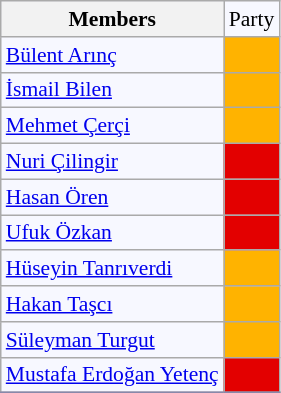<table class=wikitable style="border:1px solid #8888aa; background-color:#f7f8ff; padding:0px; font-size:90%;">
<tr>
<th>Members</th>
<td>Party</td>
</tr>
<tr>
<td><a href='#'>Bülent Arınç</a></td>
<td style="background: #ffb300"></td>
</tr>
<tr>
<td><a href='#'>İsmail Bilen</a></td>
<td style="background: #ffb300"></td>
</tr>
<tr>
<td><a href='#'>Mehmet Çerçi</a></td>
<td style="background: #ffb300"></td>
</tr>
<tr>
<td><a href='#'>Nuri Çilingir</a></td>
<td style="background: #e30000"></td>
</tr>
<tr>
<td><a href='#'>Hasan Ören</a></td>
<td style="background: #e30000"></td>
</tr>
<tr>
<td><a href='#'>Ufuk Özkan</a></td>
<td style="background: #e30000"></td>
</tr>
<tr>
<td><a href='#'>Hüseyin Tanrıverdi</a></td>
<td style="background: #ffb300"></td>
</tr>
<tr>
<td><a href='#'>Hakan Taşcı</a></td>
<td style="background: #ffb300"></td>
</tr>
<tr>
<td><a href='#'>Süleyman Turgut</a></td>
<td style="background: #ffb300"></td>
</tr>
<tr>
<td><a href='#'>Mustafa Erdoğan Yetenç</a></td>
<td style="background: #e30000"></td>
</tr>
<tr>
</tr>
</table>
